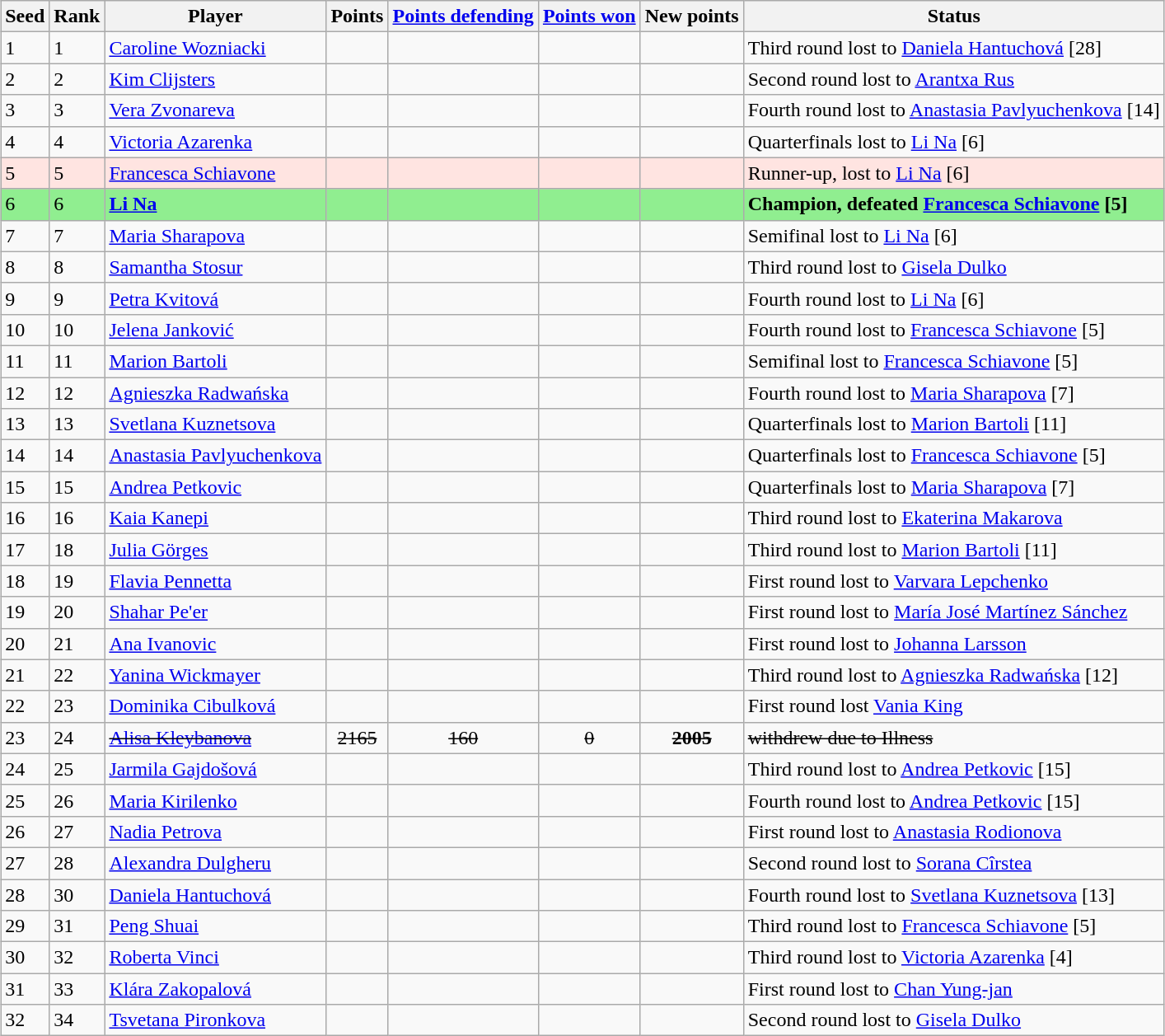<table class="wikitable sortable" style="margin:1em auto;">
<tr>
<th>Seed</th>
<th>Rank</th>
<th>Player</th>
<th>Points</th>
<th style="text-align:center;"><a href='#'>Points defending</a></th>
<th><a href='#'>Points won</a></th>
<th>New points</th>
<th>Status</th>
</tr>
<tr>
<td>1</td>
<td>1</td>
<td> <a href='#'>Caroline Wozniacki</a></td>
<td></td>
<td></td>
<td></td>
<td></td>
<td>Third round lost to  <a href='#'>Daniela Hantuchová</a> [28]</td>
</tr>
<tr>
<td>2</td>
<td>2</td>
<td> <a href='#'>Kim Clijsters</a></td>
<td></td>
<td></td>
<td></td>
<td></td>
<td>Second round lost to  <a href='#'>Arantxa Rus</a></td>
</tr>
<tr>
<td>3</td>
<td>3</td>
<td> <a href='#'>Vera Zvonareva</a></td>
<td></td>
<td></td>
<td></td>
<td></td>
<td>Fourth round lost to  <a href='#'>Anastasia Pavlyuchenkova</a> [14]</td>
</tr>
<tr>
<td>4</td>
<td>4</td>
<td> <a href='#'>Victoria Azarenka</a></td>
<td></td>
<td></td>
<td></td>
<td></td>
<td>Quarterfinals lost to  <a href='#'>Li Na</a> [6]</td>
</tr>
<tr bgcolor=MistyRose>
<td>5</td>
<td>5</td>
<td> <a href='#'>Francesca Schiavone</a></td>
<td></td>
<td></td>
<td></td>
<td></td>
<td>Runner-up, lost to  <a href='#'>Li Na</a> [6]</td>
</tr>
<tr bgcolor=lightGreen>
<td>6</td>
<td>6</td>
<td><strong> <a href='#'>Li Na</a> </strong></td>
<td></td>
<td></td>
<td></td>
<td></td>
<td><strong>Champion, defeated  <a href='#'>Francesca Schiavone</a> [5]</strong></td>
</tr>
<tr>
<td>7</td>
<td>7</td>
<td> <a href='#'>Maria Sharapova</a></td>
<td></td>
<td></td>
<td></td>
<td></td>
<td>Semifinal lost to  <a href='#'>Li Na</a> [6]</td>
</tr>
<tr>
<td>8</td>
<td>8</td>
<td> <a href='#'>Samantha Stosur</a></td>
<td></td>
<td></td>
<td></td>
<td></td>
<td>Third round lost to  <a href='#'>Gisela Dulko</a></td>
</tr>
<tr>
<td>9</td>
<td>9</td>
<td> <a href='#'>Petra Kvitová</a></td>
<td></td>
<td></td>
<td></td>
<td></td>
<td>Fourth round lost to  <a href='#'>Li Na</a> [6]</td>
</tr>
<tr>
<td>10</td>
<td>10</td>
<td> <a href='#'>Jelena Janković</a></td>
<td></td>
<td></td>
<td></td>
<td></td>
<td>Fourth round lost to  <a href='#'>Francesca Schiavone</a> [5]</td>
</tr>
<tr>
<td>11</td>
<td>11</td>
<td> <a href='#'>Marion Bartoli</a></td>
<td></td>
<td></td>
<td></td>
<td></td>
<td>Semifinal lost to  <a href='#'>Francesca Schiavone</a> [5]</td>
</tr>
<tr>
<td>12</td>
<td>12</td>
<td> <a href='#'>Agnieszka Radwańska</a></td>
<td></td>
<td></td>
<td></td>
<td></td>
<td>Fourth round lost to  <a href='#'>Maria Sharapova</a> [7]</td>
</tr>
<tr>
<td>13</td>
<td>13</td>
<td> <a href='#'>Svetlana Kuznetsova</a></td>
<td></td>
<td></td>
<td></td>
<td></td>
<td>Quarterfinals lost to  <a href='#'>Marion Bartoli</a> [11]</td>
</tr>
<tr>
<td>14</td>
<td>14</td>
<td> <a href='#'>Anastasia Pavlyuchenkova</a></td>
<td></td>
<td></td>
<td></td>
<td></td>
<td>Quarterfinals lost to  <a href='#'>Francesca Schiavone</a> [5]</td>
</tr>
<tr>
<td>15</td>
<td>15</td>
<td> <a href='#'>Andrea Petkovic</a></td>
<td></td>
<td></td>
<td></td>
<td></td>
<td>Quarterfinals lost to  <a href='#'>Maria Sharapova</a> [7]</td>
</tr>
<tr>
<td>16</td>
<td>16</td>
<td> <a href='#'>Kaia Kanepi</a></td>
<td></td>
<td></td>
<td></td>
<td></td>
<td>Third round lost to  <a href='#'>Ekaterina Makarova</a></td>
</tr>
<tr>
<td>17</td>
<td>18</td>
<td> <a href='#'>Julia Görges</a></td>
<td></td>
<td></td>
<td></td>
<td></td>
<td>Third round lost to  <a href='#'>Marion Bartoli</a> [11]</td>
</tr>
<tr>
<td>18</td>
<td>19</td>
<td> <a href='#'>Flavia Pennetta</a></td>
<td></td>
<td></td>
<td></td>
<td></td>
<td>First round lost to  <a href='#'>Varvara Lepchenko</a></td>
</tr>
<tr>
<td>19</td>
<td>20</td>
<td> <a href='#'>Shahar Pe'er</a></td>
<td></td>
<td></td>
<td></td>
<td></td>
<td>First round lost to  <a href='#'>María José Martínez Sánchez</a></td>
</tr>
<tr>
<td>20</td>
<td>21</td>
<td> <a href='#'>Ana Ivanovic</a></td>
<td></td>
<td></td>
<td></td>
<td></td>
<td>First round lost to  <a href='#'>Johanna Larsson</a></td>
</tr>
<tr>
<td>21</td>
<td>22</td>
<td> <a href='#'>Yanina Wickmayer</a></td>
<td></td>
<td></td>
<td></td>
<td></td>
<td>Third round lost to  <a href='#'>Agnieszka Radwańska</a> [12]</td>
</tr>
<tr>
<td>22</td>
<td>23</td>
<td> <a href='#'>Dominika Cibulková</a></td>
<td></td>
<td></td>
<td></td>
<td></td>
<td>First round lost  <a href='#'>Vania King</a></td>
</tr>
<tr>
<td>23</td>
<td>24</td>
<td><s> <a href='#'>Alisa Kleybanova</a></s></td>
<td style="text-align:center;"><s>2165</s></td>
<td style="text-align:center;"><s>160</s></td>
<td style="text-align:center;"><s>0</s></td>
<td style="text-align:center;"><s><strong>2005</strong></s></td>
<td><s>withdrew due to Illness</s></td>
</tr>
<tr>
<td>24</td>
<td>25</td>
<td> <a href='#'>Jarmila Gajdošová</a></td>
<td></td>
<td></td>
<td></td>
<td></td>
<td>Third round lost to  <a href='#'>Andrea Petkovic</a> [15]</td>
</tr>
<tr>
<td>25</td>
<td>26</td>
<td> <a href='#'>Maria Kirilenko</a></td>
<td></td>
<td></td>
<td></td>
<td></td>
<td>Fourth round lost to  <a href='#'>Andrea Petkovic</a> [15]</td>
</tr>
<tr>
<td>26</td>
<td>27</td>
<td> <a href='#'>Nadia Petrova</a></td>
<td></td>
<td></td>
<td></td>
<td></td>
<td>First round lost to  <a href='#'>Anastasia Rodionova</a></td>
</tr>
<tr>
<td>27</td>
<td>28</td>
<td> <a href='#'>Alexandra Dulgheru</a></td>
<td></td>
<td></td>
<td></td>
<td></td>
<td>Second round lost to  <a href='#'>Sorana Cîrstea</a></td>
</tr>
<tr>
<td>28</td>
<td>30</td>
<td> <a href='#'>Daniela Hantuchová</a></td>
<td></td>
<td></td>
<td></td>
<td></td>
<td>Fourth round lost to  <a href='#'>Svetlana Kuznetsova</a> [13]</td>
</tr>
<tr>
<td>29</td>
<td>31</td>
<td> <a href='#'>Peng Shuai</a></td>
<td></td>
<td></td>
<td></td>
<td></td>
<td>Third round lost to  <a href='#'>Francesca Schiavone</a> [5]</td>
</tr>
<tr>
<td>30</td>
<td>32</td>
<td> <a href='#'>Roberta Vinci</a></td>
<td></td>
<td></td>
<td></td>
<td></td>
<td>Third round lost to  <a href='#'>Victoria Azarenka</a> [4]</td>
</tr>
<tr>
<td>31</td>
<td>33</td>
<td> <a href='#'>Klára Zakopalová</a></td>
<td></td>
<td></td>
<td></td>
<td></td>
<td>First round lost to  <a href='#'>Chan Yung-jan</a></td>
</tr>
<tr>
<td>32</td>
<td>34</td>
<td> <a href='#'>Tsvetana Pironkova</a></td>
<td></td>
<td></td>
<td></td>
<td></td>
<td>Second round lost to  <a href='#'>Gisela Dulko</a></td>
</tr>
</table>
